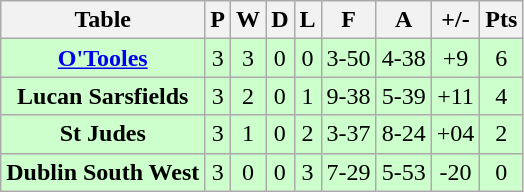<table class="wikitable">
<tr>
<th>Table</th>
<th>P</th>
<th>W</th>
<th>D</th>
<th>L</th>
<th>F</th>
<th>A</th>
<th>+/-</th>
<th>Pts</th>
</tr>
<tr style="text-align:Center; background:#cfc;">
<td><strong><a href='#'>O'Tooles</a></strong></td>
<td>3</td>
<td>3</td>
<td>0</td>
<td>0</td>
<td>3-50</td>
<td>4-38</td>
<td>+9</td>
<td>6</td>
</tr>
<tr style="text-align:Center; background:#cfc;">
<td><strong>Lucan Sarsfields</strong></td>
<td>3</td>
<td>2</td>
<td>0</td>
<td>1</td>
<td>9-38</td>
<td>5-39</td>
<td>+11</td>
<td>4</td>
</tr>
<tr style="text-align:Center; background:#cfc;">
<td><strong>St Judes</strong></td>
<td>3</td>
<td>1</td>
<td>0</td>
<td>2</td>
<td>3-37</td>
<td>8-24</td>
<td>+04</td>
<td>2</td>
</tr>
<tr style="text-align:Center; background:#cfc;">
<td><strong>Dublin South West</strong></td>
<td>3</td>
<td>0</td>
<td>0</td>
<td>3</td>
<td>7-29</td>
<td>5-53</td>
<td>-20</td>
<td>0</td>
</tr>
</table>
